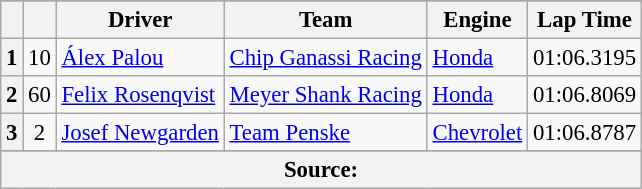<table class="wikitable" style="font-size:95%;">
<tr>
</tr>
<tr>
<th></th>
<th></th>
<th>Driver</th>
<th>Team</th>
<th>Engine</th>
<th>Lap Time</th>
</tr>
<tr>
<th>1</th>
<td align="center">10</td>
<td> <a href='#'>Álex Palou</a></td>
<td><a href='#'>Chip Ganassi Racing</a></td>
<td><a href='#'>Honda</a></td>
<td>01:06.3195</td>
</tr>
<tr>
<th>2</th>
<td align="center">60</td>
<td> <a href='#'>Felix Rosenqvist</a></td>
<td><a href='#'>Meyer Shank Racing</a></td>
<td><a href='#'>Honda</a></td>
<td>01:06.8069</td>
</tr>
<tr>
<th>3</th>
<td align="center">2</td>
<td> <a href='#'>Josef Newgarden</a></td>
<td><a href='#'>Team Penske</a></td>
<td><a href='#'>Chevrolet</a></td>
<td>01:06.8787</td>
</tr>
<tr>
</tr>
<tr class="sortbottom">
<th colspan="6">Source:</th>
</tr>
</table>
